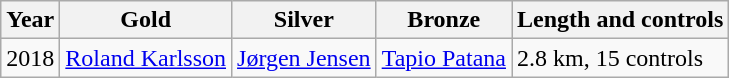<table class="wikitable">
<tr>
<th>Year</th>
<th>Gold</th>
<th>Silver</th>
<th>Bronze</th>
<th>Length and controls</th>
</tr>
<tr>
<td>2018</td>
<td> <a href='#'>Roland Karlsson</a></td>
<td> <a href='#'>Jørgen Jensen</a></td>
<td> <a href='#'>Tapio Patana</a></td>
<td>2.8 km, 15 controls</td>
</tr>
</table>
